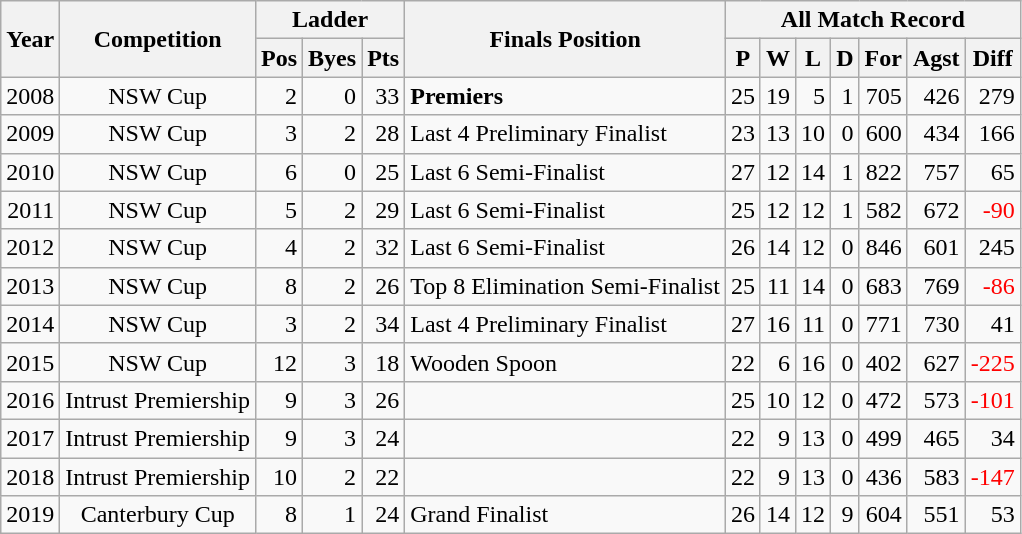<table class="wikitable" width="auto" style="text-align: right">
<tr>
<th rowspan=2>Year</th>
<th rowspan=2>Competition</th>
<th colspan=3>Ladder</th>
<th rowspan=2>Finals Position</th>
<th colspan=7>All Match Record</th>
</tr>
<tr>
<th>Pos</th>
<th>Byes</th>
<th>Pts</th>
<th>P</th>
<th>W</th>
<th>L</th>
<th>D</th>
<th>For</th>
<th>Agst</th>
<th>Diff</th>
</tr>
<tr>
<td>2008</td>
<td align=center>NSW Cup</td>
<td>2</td>
<td>0</td>
<td>33</td>
<td align=left><strong>Premiers</strong></td>
<td>25</td>
<td>19</td>
<td>5</td>
<td>1</td>
<td>705</td>
<td>426</td>
<td>279</td>
</tr>
<tr>
<td>2009</td>
<td align=center>NSW Cup</td>
<td>3</td>
<td>2</td>
<td>28</td>
<td align=left>Last 4 Preliminary Finalist</td>
<td>23</td>
<td>13</td>
<td>10</td>
<td>0</td>
<td>600</td>
<td>434</td>
<td>166</td>
</tr>
<tr>
<td>2010</td>
<td align=center>NSW Cup</td>
<td>6</td>
<td>0</td>
<td>25</td>
<td align=left>Last 6 Semi-Finalist</td>
<td>27</td>
<td>12</td>
<td>14</td>
<td>1</td>
<td>822</td>
<td>757</td>
<td>65</td>
</tr>
<tr>
<td>2011</td>
<td align=center>NSW Cup</td>
<td>5</td>
<td>2</td>
<td>29</td>
<td align=left>Last 6 Semi-Finalist</td>
<td>25</td>
<td>12</td>
<td>12</td>
<td>1</td>
<td>582</td>
<td>672</td>
<td style="color:red;">-90</td>
</tr>
<tr>
<td>2012</td>
<td align=center>NSW Cup</td>
<td>4</td>
<td>2</td>
<td>32</td>
<td align=left>Last 6 Semi-Finalist</td>
<td>26</td>
<td>14</td>
<td>12</td>
<td>0</td>
<td>846</td>
<td>601</td>
<td>245</td>
</tr>
<tr>
<td>2013</td>
<td align=center>NSW Cup</td>
<td>8</td>
<td>2</td>
<td>26</td>
<td align=left>Top 8 Elimination Semi-Finalist</td>
<td>25</td>
<td>11</td>
<td>14</td>
<td>0</td>
<td>683</td>
<td>769</td>
<td style="color:red;">-86</td>
</tr>
<tr>
<td>2014</td>
<td align=center>NSW Cup</td>
<td>3</td>
<td>2</td>
<td>34</td>
<td align=left>Last 4 Preliminary Finalist</td>
<td>27</td>
<td>16</td>
<td>11</td>
<td>0</td>
<td>771</td>
<td>730</td>
<td>41</td>
</tr>
<tr>
<td>2015</td>
<td align=center>NSW Cup</td>
<td>12</td>
<td>3</td>
<td>18</td>
<td align=left>Wooden Spoon</td>
<td>22</td>
<td>6</td>
<td>16</td>
<td>0</td>
<td>402</td>
<td>627</td>
<td style="color:red;">-225</td>
</tr>
<tr>
<td>2016</td>
<td align=center>Intrust Premiership</td>
<td>9</td>
<td>3</td>
<td>26</td>
<td align=left></td>
<td>25</td>
<td>10</td>
<td>12</td>
<td>0</td>
<td>472</td>
<td>573</td>
<td style="color:red;">-101</td>
</tr>
<tr>
<td>2017</td>
<td align=center>Intrust Premiership</td>
<td>9</td>
<td>3</td>
<td>24</td>
<td align=left></td>
<td>22</td>
<td>9</td>
<td>13</td>
<td>0</td>
<td>499</td>
<td>465</td>
<td>34</td>
</tr>
<tr>
<td>2018</td>
<td align=center>Intrust Premiership</td>
<td>10</td>
<td>2</td>
<td>22</td>
<td align=left></td>
<td>22</td>
<td>9</td>
<td>13</td>
<td>0</td>
<td>436</td>
<td>583</td>
<td style="color:red;">-147</td>
</tr>
<tr>
<td>2019</td>
<td align=center>Canterbury Cup</td>
<td>8</td>
<td>1</td>
<td>24</td>
<td align=left>Grand Finalist</td>
<td>26</td>
<td>14</td>
<td>12</td>
<td>9</td>
<td>604</td>
<td>551</td>
<td>53</td>
</tr>
</table>
